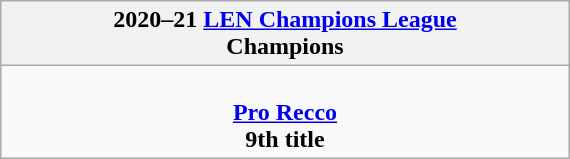<table class="wikitable" style="margin: 0 auto; width: 30%;">
<tr>
<th>2020–21 <a href='#'>LEN Champions League</a><br>Champions</th>
</tr>
<tr>
<td align="center"><br><strong><a href='#'>Pro Recco</a></strong><br><strong>9th title</strong></td>
</tr>
</table>
